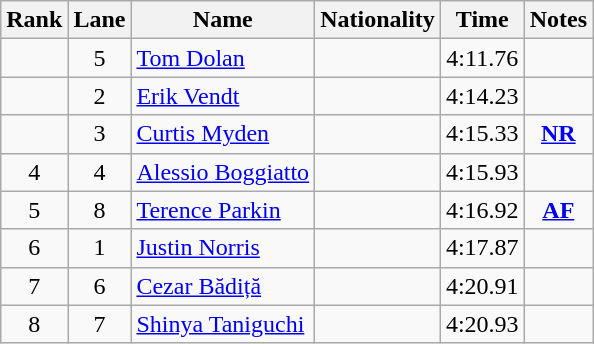<table class="wikitable sortable" style="text-align:center">
<tr>
<th>Rank</th>
<th>Lane</th>
<th>Name</th>
<th>Nationality</th>
<th>Time</th>
<th>Notes</th>
</tr>
<tr>
<td></td>
<td>5</td>
<td align=left><a href='#'>Tom Dolan</a></td>
<td align=left></td>
<td>4:11.76</td>
<td></td>
</tr>
<tr>
<td></td>
<td>2</td>
<td align=left><a href='#'>Erik Vendt</a></td>
<td align=left></td>
<td>4:14.23</td>
<td></td>
</tr>
<tr>
<td></td>
<td>3</td>
<td align=left><a href='#'>Curtis Myden</a></td>
<td align=left></td>
<td>4:15.33</td>
<td><strong><a href='#'>NR</a></strong></td>
</tr>
<tr>
<td>4</td>
<td>4</td>
<td align=left><a href='#'>Alessio Boggiatto</a></td>
<td align=left></td>
<td>4:15.93</td>
<td></td>
</tr>
<tr>
<td>5</td>
<td>8</td>
<td align=left><a href='#'>Terence Parkin</a></td>
<td align=left></td>
<td>4:16.92</td>
<td><strong><a href='#'>AF</a></strong></td>
</tr>
<tr>
<td>6</td>
<td>1</td>
<td align=left><a href='#'>Justin Norris</a></td>
<td align=left></td>
<td>4:17.87</td>
<td></td>
</tr>
<tr>
<td>7</td>
<td>6</td>
<td align=left><a href='#'>Cezar Bădiță</a></td>
<td align=left></td>
<td>4:20.91</td>
<td></td>
</tr>
<tr>
<td>8</td>
<td>7</td>
<td align=left><a href='#'>Shinya Taniguchi</a></td>
<td align=left></td>
<td>4:20.93</td>
<td></td>
</tr>
</table>
